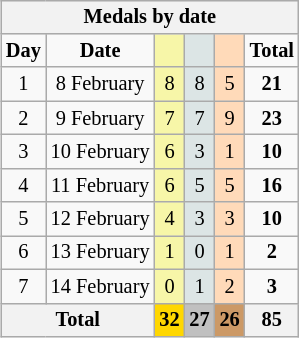<table class="wikitable" style="font-size:85%; float:right">
<tr bgcolor="#efefef">
<th colspan=6>Medals by date</th>
</tr>
<tr align=center>
<td><strong>Day</strong></td>
<td><strong>Date</strong></td>
<td bgcolor=#f7f6a8></td>
<td bgcolor=#dce5e5></td>
<td bgcolor=#ffdab9></td>
<td><strong>Total</strong></td>
</tr>
<tr align=center>
<td>1</td>
<td>8 February</td>
<td style="background:#F7F6A8;">8</td>
<td style="background:#DCE5E5;">8</td>
<td style="background:#FFDAB9;">5</td>
<td><strong>21</strong></td>
</tr>
<tr align=center>
<td>2</td>
<td>9 February</td>
<td style="background:#F7F6A8;">7</td>
<td style="background:#DCE5E5;">7</td>
<td style="background:#FFDAB9;">9</td>
<td><strong>23</strong></td>
</tr>
<tr align=center>
<td>3</td>
<td>10 February</td>
<td style="background:#F7F6A8;">6</td>
<td style="background:#DCE5E5;">3</td>
<td style="background:#FFDAB9;">1</td>
<td><strong>10</strong></td>
</tr>
<tr align=center>
<td>4</td>
<td>11 February</td>
<td style="background:#F7F6A8;">6</td>
<td style="background:#DCE5E5;">5</td>
<td style="background:#FFDAB9;">5</td>
<td><strong>16</strong></td>
</tr>
<tr align=center>
<td>5</td>
<td>12 February</td>
<td style="background:#F7F6A8;">4</td>
<td style="background:#DCE5E5;">3</td>
<td style="background:#FFDAB9;">3</td>
<td><strong>10</strong></td>
</tr>
<tr align=center>
<td>6</td>
<td>13 February</td>
<td style="background:#F7F6A8;">1</td>
<td style="background:#DCE5E5;">0</td>
<td style="background:#FFDAB9;">1</td>
<td><strong>2</strong></td>
</tr>
<tr align=center>
<td>7</td>
<td>14 February</td>
<td style="background:#F7F6A8;">0</td>
<td style="background:#DCE5E5;">1</td>
<td style="background:#FFDAB9;">2</td>
<td><strong>3</strong></td>
</tr>
<tr>
<th colspan=2><strong>Total</strong></th>
<th style=background:gold><strong>32</strong></th>
<th style=background:silver><strong>27</strong></th>
<th style=background:#c96><strong>26</strong></th>
<th><strong>85</strong></th>
</tr>
</table>
